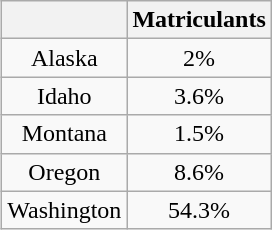<table class="wikitable" style="float:RIGHT; text-align:center; margin:auto; margin-left:5px">
<tr>
<th></th>
<th>Matriculants</th>
</tr>
<tr>
<td>Alaska</td>
<td>2%</td>
</tr>
<tr>
<td>Idaho</td>
<td>3.6%</td>
</tr>
<tr>
<td>Montana</td>
<td>1.5%</td>
</tr>
<tr>
<td>Oregon</td>
<td>8.6%</td>
</tr>
<tr>
<td>Washington</td>
<td>54.3%</td>
</tr>
</table>
